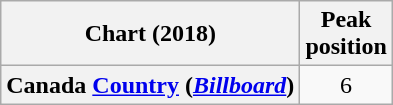<table class="wikitable sortable plainrowheaders" style="text-align:center;">
<tr>
<th>Chart (2018)</th>
<th>Peak <br> position</th>
</tr>
<tr>
<th scope="row">Canada <a href='#'>Country</a> (<a href='#'><em>Billboard</em></a>)</th>
<td>6</td>
</tr>
</table>
